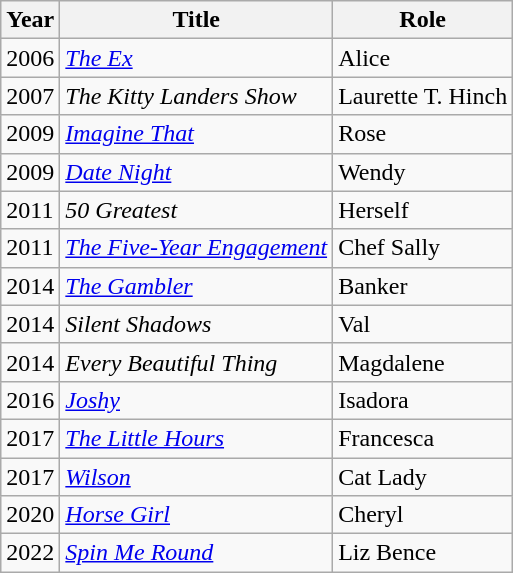<table class="wikitable sortable">
<tr>
<th>Year</th>
<th>Title</th>
<th>Role</th>
</tr>
<tr>
<td>2006</td>
<td><em><a href='#'>The Ex</a></em></td>
<td>Alice</td>
</tr>
<tr>
<td>2007</td>
<td><em>The Kitty Landers Show</em></td>
<td>Laurette T. Hinch</td>
</tr>
<tr>
<td>2009</td>
<td><em><a href='#'>Imagine That</a></em></td>
<td>Rose</td>
</tr>
<tr>
<td>2009</td>
<td><em><a href='#'>Date Night</a></em></td>
<td>Wendy</td>
</tr>
<tr>
<td>2011</td>
<td><em>50 Greatest</em></td>
<td>Herself</td>
</tr>
<tr>
<td>2011</td>
<td><em><a href='#'>The Five-Year Engagement</a></em></td>
<td>Chef Sally</td>
</tr>
<tr>
<td>2014</td>
<td><em><a href='#'>The Gambler</a></em></td>
<td>Banker</td>
</tr>
<tr>
<td>2014</td>
<td><em>Silent Shadows</em></td>
<td>Val</td>
</tr>
<tr>
<td>2014</td>
<td><em>Every Beautiful Thing</em></td>
<td>Magdalene</td>
</tr>
<tr>
<td>2016</td>
<td><em><a href='#'>Joshy</a></em></td>
<td>Isadora</td>
</tr>
<tr>
<td>2017</td>
<td><em><a href='#'>The Little Hours</a></em></td>
<td>Francesca</td>
</tr>
<tr>
<td>2017</td>
<td><em><a href='#'>Wilson</a></em></td>
<td>Cat Lady</td>
</tr>
<tr>
<td>2020</td>
<td><em><a href='#'>Horse Girl</a></em></td>
<td>Cheryl</td>
</tr>
<tr>
<td>2022</td>
<td><em><a href='#'>Spin Me Round</a></em></td>
<td>Liz Bence</td>
</tr>
</table>
